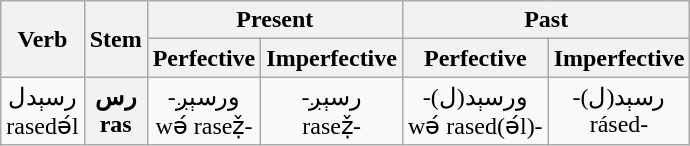<table class="wikitable" style="text-align: center">
<tr>
<th rowspan="3">Verb</th>
<th rowspan="3">Stem</th>
<th colspan="2">Present</th>
<th colspan="2">Past</th>
</tr>
<tr>
<th>Perfective</th>
<th>Imperfective</th>
<th>Perfective</th>
<th>Imperfective</th>
</tr>
<tr>
<td rowspan="2">-ورسېږ<br> wә́  raseẓ̌-</td>
<td rowspan="2">-رسېږ<br> raseẓ̌-</td>
<td rowspan="2">-(ورسېد(ل<br>wә́ rased(ә́l)-</td>
<td rowspan="2">-(رسېد(ل<br>rásed-</td>
</tr>
<tr>
<td>رسېدل<br> rasedә́l</td>
<th>رس<br>ras</th>
</tr>
</table>
